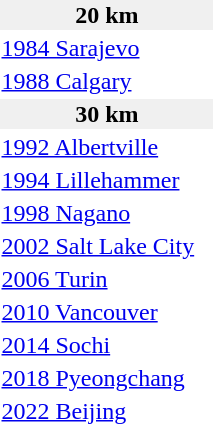<table>
<tr>
<td colspan=4 align=center bgcolor=F0F0F0><strong>20 km</strong></td>
</tr>
<tr>
<td><a href='#'>1984 Sarajevo</a><br></td>
<td></td>
<td></td>
<td></td>
</tr>
<tr>
<td><a href='#'>1988 Calgary</a><br></td>
<td></td>
<td></td>
<td></td>
</tr>
<tr>
<td colspan=4 align=center bgcolor=F0F0F0><strong>30 km</strong></td>
</tr>
<tr>
<td><a href='#'>1992 Albertville</a><br></td>
<td></td>
<td></td>
<td></td>
</tr>
<tr>
<td><a href='#'>1994 Lillehammer</a><br></td>
<td></td>
<td></td>
<td></td>
</tr>
<tr>
<td><a href='#'>1998 Nagano</a><br></td>
<td></td>
<td></td>
<td></td>
</tr>
<tr>
<td><a href='#'>2002 Salt Lake City</a><br></td>
<td></td>
<td></td>
<td></td>
</tr>
<tr>
<td><a href='#'>2006 Turin</a><br></td>
<td></td>
<td></td>
<td></td>
</tr>
<tr>
<td><a href='#'>2010 Vancouver</a><br></td>
<td></td>
<td></td>
<td></td>
</tr>
<tr>
<td><a href='#'>2014 Sochi</a><br></td>
<td></td>
<td></td>
<td></td>
</tr>
<tr>
<td><a href='#'>2018 Pyeongchang</a><br></td>
<td></td>
<td></td>
<td></td>
</tr>
<tr>
<td><a href='#'>2022 Beijing</a> <br></td>
<td></td>
<td></td>
<td></td>
</tr>
<tr>
</tr>
</table>
